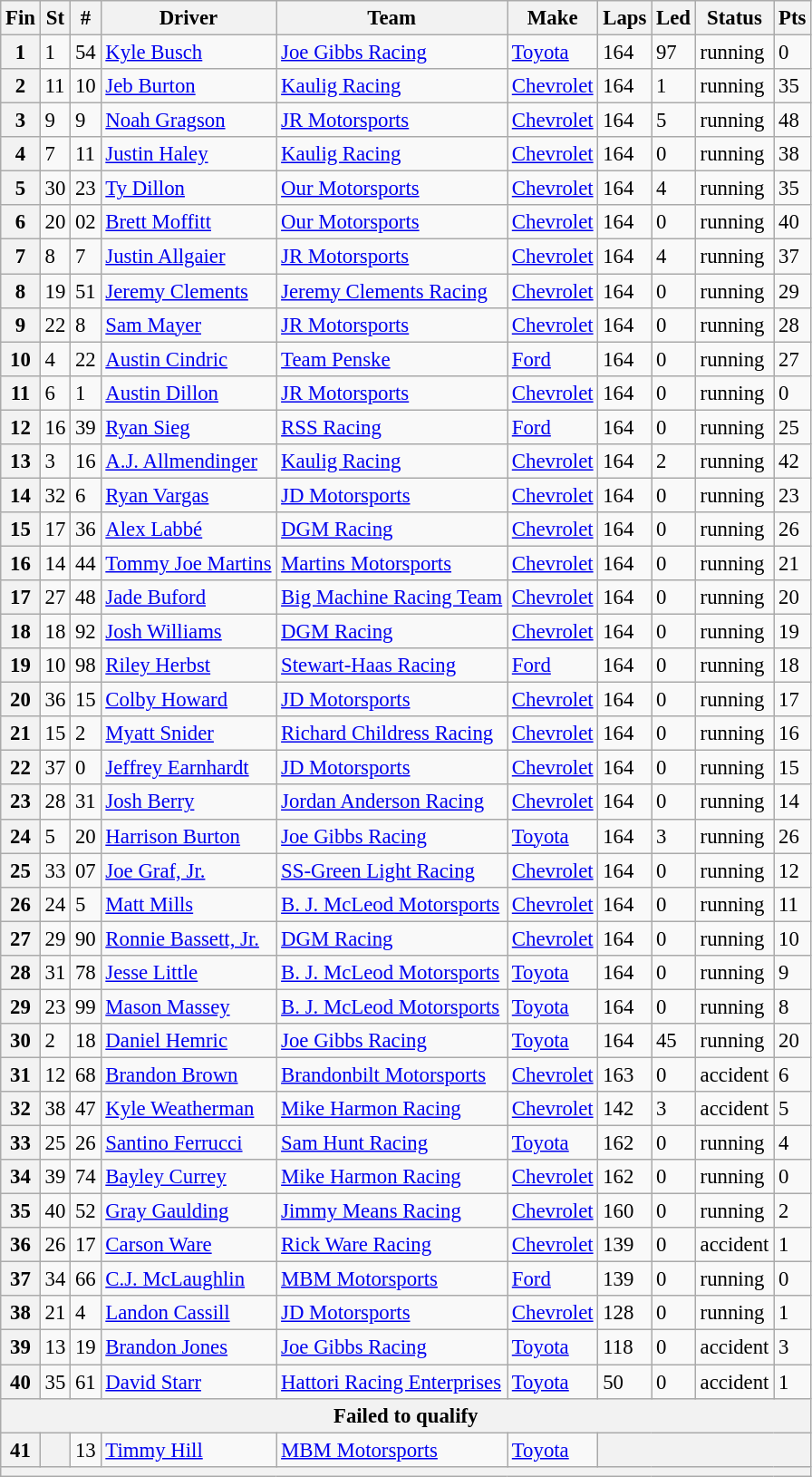<table class="wikitable" style="font-size:95%">
<tr>
<th>Fin</th>
<th>St</th>
<th>#</th>
<th>Driver</th>
<th>Team</th>
<th>Make</th>
<th>Laps</th>
<th>Led</th>
<th>Status</th>
<th>Pts</th>
</tr>
<tr>
<th>1</th>
<td>1</td>
<td>54</td>
<td><a href='#'>Kyle Busch</a></td>
<td><a href='#'>Joe Gibbs Racing</a></td>
<td><a href='#'>Toyota</a></td>
<td>164</td>
<td>97</td>
<td>running</td>
<td>0</td>
</tr>
<tr>
<th>2</th>
<td>11</td>
<td>10</td>
<td><a href='#'>Jeb Burton</a></td>
<td><a href='#'>Kaulig Racing</a></td>
<td><a href='#'>Chevrolet</a></td>
<td>164</td>
<td>1</td>
<td>running</td>
<td>35</td>
</tr>
<tr>
<th>3</th>
<td>9</td>
<td>9</td>
<td><a href='#'>Noah Gragson</a></td>
<td><a href='#'>JR Motorsports</a></td>
<td><a href='#'>Chevrolet</a></td>
<td>164</td>
<td>5</td>
<td>running</td>
<td>48</td>
</tr>
<tr>
<th>4</th>
<td>7</td>
<td>11</td>
<td><a href='#'>Justin Haley</a></td>
<td><a href='#'>Kaulig Racing</a></td>
<td><a href='#'>Chevrolet</a></td>
<td>164</td>
<td>0</td>
<td>running</td>
<td>38</td>
</tr>
<tr>
<th>5</th>
<td>30</td>
<td>23</td>
<td><a href='#'>Ty Dillon</a></td>
<td><a href='#'>Our Motorsports</a></td>
<td><a href='#'>Chevrolet</a></td>
<td>164</td>
<td>4</td>
<td>running</td>
<td>35</td>
</tr>
<tr>
<th>6</th>
<td>20</td>
<td>02</td>
<td><a href='#'>Brett Moffitt</a></td>
<td><a href='#'>Our Motorsports</a></td>
<td><a href='#'>Chevrolet</a></td>
<td>164</td>
<td>0</td>
<td>running</td>
<td>40</td>
</tr>
<tr>
<th>7</th>
<td>8</td>
<td>7</td>
<td><a href='#'>Justin Allgaier</a></td>
<td><a href='#'>JR Motorsports</a></td>
<td><a href='#'>Chevrolet</a></td>
<td>164</td>
<td>4</td>
<td>running</td>
<td>37</td>
</tr>
<tr>
<th>8</th>
<td>19</td>
<td>51</td>
<td><a href='#'>Jeremy Clements</a></td>
<td><a href='#'>Jeremy Clements Racing</a></td>
<td><a href='#'>Chevrolet</a></td>
<td>164</td>
<td>0</td>
<td>running</td>
<td>29</td>
</tr>
<tr>
<th>9</th>
<td>22</td>
<td>8</td>
<td><a href='#'>Sam Mayer</a></td>
<td><a href='#'>JR Motorsports</a></td>
<td><a href='#'>Chevrolet</a></td>
<td>164</td>
<td>0</td>
<td>running</td>
<td>28</td>
</tr>
<tr>
<th>10</th>
<td>4</td>
<td>22</td>
<td><a href='#'>Austin Cindric</a></td>
<td><a href='#'>Team Penske</a></td>
<td><a href='#'>Ford</a></td>
<td>164</td>
<td>0</td>
<td>running</td>
<td>27</td>
</tr>
<tr>
<th>11</th>
<td>6</td>
<td>1</td>
<td><a href='#'>Austin Dillon</a></td>
<td><a href='#'>JR Motorsports</a></td>
<td><a href='#'>Chevrolet</a></td>
<td>164</td>
<td>0</td>
<td>running</td>
<td>0</td>
</tr>
<tr>
<th>12</th>
<td>16</td>
<td>39</td>
<td><a href='#'>Ryan Sieg</a></td>
<td><a href='#'>RSS Racing</a></td>
<td><a href='#'>Ford</a></td>
<td>164</td>
<td>0</td>
<td>running</td>
<td>25</td>
</tr>
<tr>
<th>13</th>
<td>3</td>
<td>16</td>
<td><a href='#'>A.J. Allmendinger</a></td>
<td><a href='#'>Kaulig Racing</a></td>
<td><a href='#'>Chevrolet</a></td>
<td>164</td>
<td>2</td>
<td>running</td>
<td>42</td>
</tr>
<tr>
<th>14</th>
<td>32</td>
<td>6</td>
<td><a href='#'>Ryan Vargas</a></td>
<td><a href='#'>JD Motorsports</a></td>
<td><a href='#'>Chevrolet</a></td>
<td>164</td>
<td>0</td>
<td>running</td>
<td>23</td>
</tr>
<tr>
<th>15</th>
<td>17</td>
<td>36</td>
<td><a href='#'>Alex Labbé</a></td>
<td><a href='#'>DGM Racing</a></td>
<td><a href='#'>Chevrolet</a></td>
<td>164</td>
<td>0</td>
<td>running</td>
<td>26</td>
</tr>
<tr>
<th>16</th>
<td>14</td>
<td>44</td>
<td><a href='#'>Tommy Joe Martins</a></td>
<td><a href='#'>Martins Motorsports</a></td>
<td><a href='#'>Chevrolet</a></td>
<td>164</td>
<td>0</td>
<td>running</td>
<td>21</td>
</tr>
<tr>
<th>17</th>
<td>27</td>
<td>48</td>
<td><a href='#'>Jade Buford</a></td>
<td><a href='#'>Big Machine Racing Team</a></td>
<td><a href='#'>Chevrolet</a></td>
<td>164</td>
<td>0</td>
<td>running</td>
<td>20</td>
</tr>
<tr>
<th>18</th>
<td>18</td>
<td>92</td>
<td><a href='#'>Josh Williams</a></td>
<td><a href='#'>DGM Racing</a></td>
<td><a href='#'>Chevrolet</a></td>
<td>164</td>
<td>0</td>
<td>running</td>
<td>19</td>
</tr>
<tr>
<th>19</th>
<td>10</td>
<td>98</td>
<td><a href='#'>Riley Herbst</a></td>
<td><a href='#'>Stewart-Haas Racing</a></td>
<td><a href='#'>Ford</a></td>
<td>164</td>
<td>0</td>
<td>running</td>
<td>18</td>
</tr>
<tr>
<th>20</th>
<td>36</td>
<td>15</td>
<td><a href='#'>Colby Howard</a></td>
<td><a href='#'>JD Motorsports</a></td>
<td><a href='#'>Chevrolet</a></td>
<td>164</td>
<td>0</td>
<td>running</td>
<td>17</td>
</tr>
<tr>
<th>21</th>
<td>15</td>
<td>2</td>
<td><a href='#'>Myatt Snider</a></td>
<td><a href='#'>Richard Childress Racing</a></td>
<td><a href='#'>Chevrolet</a></td>
<td>164</td>
<td>0</td>
<td>running</td>
<td>16</td>
</tr>
<tr>
<th>22</th>
<td>37</td>
<td>0</td>
<td><a href='#'>Jeffrey Earnhardt</a></td>
<td><a href='#'>JD Motorsports</a></td>
<td><a href='#'>Chevrolet</a></td>
<td>164</td>
<td>0</td>
<td>running</td>
<td>15</td>
</tr>
<tr>
<th>23</th>
<td>28</td>
<td>31</td>
<td><a href='#'>Josh Berry</a></td>
<td><a href='#'>Jordan Anderson Racing</a></td>
<td><a href='#'>Chevrolet</a></td>
<td>164</td>
<td>0</td>
<td>running</td>
<td>14</td>
</tr>
<tr>
<th>24</th>
<td>5</td>
<td>20</td>
<td><a href='#'>Harrison Burton</a></td>
<td><a href='#'>Joe Gibbs Racing</a></td>
<td><a href='#'>Toyota</a></td>
<td>164</td>
<td>3</td>
<td>running</td>
<td>26</td>
</tr>
<tr>
<th>25</th>
<td>33</td>
<td>07</td>
<td><a href='#'>Joe Graf, Jr.</a></td>
<td><a href='#'>SS-Green Light Racing</a></td>
<td><a href='#'>Chevrolet</a></td>
<td>164</td>
<td>0</td>
<td>running</td>
<td>12</td>
</tr>
<tr>
<th>26</th>
<td>24</td>
<td>5</td>
<td><a href='#'>Matt Mills</a></td>
<td><a href='#'>B. J. McLeod Motorsports</a></td>
<td><a href='#'>Chevrolet</a></td>
<td>164</td>
<td>0</td>
<td>running</td>
<td>11</td>
</tr>
<tr>
<th>27</th>
<td>29</td>
<td>90</td>
<td><a href='#'>Ronnie Bassett, Jr.</a></td>
<td><a href='#'>DGM Racing</a></td>
<td><a href='#'>Chevrolet</a></td>
<td>164</td>
<td>0</td>
<td>running</td>
<td>10</td>
</tr>
<tr>
<th>28</th>
<td>31</td>
<td>78</td>
<td><a href='#'>Jesse Little</a></td>
<td><a href='#'>B. J. McLeod Motorsports</a></td>
<td><a href='#'>Toyota</a></td>
<td>164</td>
<td>0</td>
<td>running</td>
<td>9</td>
</tr>
<tr>
<th>29</th>
<td>23</td>
<td>99</td>
<td><a href='#'>Mason Massey</a></td>
<td><a href='#'>B. J. McLeod Motorsports</a></td>
<td><a href='#'>Toyota</a></td>
<td>164</td>
<td>0</td>
<td>running</td>
<td>8</td>
</tr>
<tr>
<th>30</th>
<td>2</td>
<td>18</td>
<td><a href='#'>Daniel Hemric</a></td>
<td><a href='#'>Joe Gibbs Racing</a></td>
<td><a href='#'>Toyota</a></td>
<td>164</td>
<td>45</td>
<td>running</td>
<td>20</td>
</tr>
<tr>
<th>31</th>
<td>12</td>
<td>68</td>
<td><a href='#'>Brandon Brown</a></td>
<td><a href='#'>Brandonbilt Motorsports</a></td>
<td><a href='#'>Chevrolet</a></td>
<td>163</td>
<td>0</td>
<td>accident</td>
<td>6</td>
</tr>
<tr>
<th>32</th>
<td>38</td>
<td>47</td>
<td><a href='#'>Kyle Weatherman</a></td>
<td><a href='#'>Mike Harmon Racing</a></td>
<td><a href='#'>Chevrolet</a></td>
<td>142</td>
<td>3</td>
<td>accident</td>
<td>5</td>
</tr>
<tr>
<th>33</th>
<td>25</td>
<td>26</td>
<td><a href='#'>Santino Ferrucci</a></td>
<td><a href='#'>Sam Hunt Racing</a></td>
<td><a href='#'>Toyota</a></td>
<td>162</td>
<td>0</td>
<td>running</td>
<td>4</td>
</tr>
<tr>
<th>34</th>
<td>39</td>
<td>74</td>
<td><a href='#'>Bayley Currey</a></td>
<td><a href='#'>Mike Harmon Racing</a></td>
<td><a href='#'>Chevrolet</a></td>
<td>162</td>
<td>0</td>
<td>running</td>
<td>0</td>
</tr>
<tr>
<th>35</th>
<td>40</td>
<td>52</td>
<td><a href='#'>Gray Gaulding</a></td>
<td><a href='#'>Jimmy Means Racing</a></td>
<td><a href='#'>Chevrolet</a></td>
<td>160</td>
<td>0</td>
<td>running</td>
<td>2</td>
</tr>
<tr>
<th>36</th>
<td>26</td>
<td>17</td>
<td><a href='#'>Carson Ware</a></td>
<td><a href='#'>Rick Ware Racing</a></td>
<td><a href='#'>Chevrolet</a></td>
<td>139</td>
<td>0</td>
<td>accident</td>
<td>1</td>
</tr>
<tr>
<th>37</th>
<td>34</td>
<td>66</td>
<td><a href='#'>C.J. McLaughlin</a></td>
<td><a href='#'>MBM Motorsports</a></td>
<td><a href='#'>Ford</a></td>
<td>139</td>
<td>0</td>
<td>running</td>
<td>0</td>
</tr>
<tr>
<th>38</th>
<td>21</td>
<td>4</td>
<td><a href='#'>Landon Cassill</a></td>
<td><a href='#'>JD Motorsports</a></td>
<td><a href='#'>Chevrolet</a></td>
<td>128</td>
<td>0</td>
<td>running</td>
<td>1</td>
</tr>
<tr>
<th>39</th>
<td>13</td>
<td>19</td>
<td><a href='#'>Brandon Jones</a></td>
<td><a href='#'>Joe Gibbs Racing</a></td>
<td><a href='#'>Toyota</a></td>
<td>118</td>
<td>0</td>
<td>accident</td>
<td>3</td>
</tr>
<tr>
<th>40</th>
<td>35</td>
<td>61</td>
<td><a href='#'>David Starr</a></td>
<td><a href='#'>Hattori Racing Enterprises</a></td>
<td><a href='#'>Toyota</a></td>
<td>50</td>
<td>0</td>
<td>accident</td>
<td>1</td>
</tr>
<tr>
<th colspan="10">Failed to qualify</th>
</tr>
<tr>
<th>41</th>
<th></th>
<td>13</td>
<td><a href='#'>Timmy Hill</a></td>
<td><a href='#'>MBM Motorsports</a></td>
<td><a href='#'>Toyota</a></td>
<th colspan="4"></th>
</tr>
<tr>
<th colspan="10"></th>
</tr>
</table>
